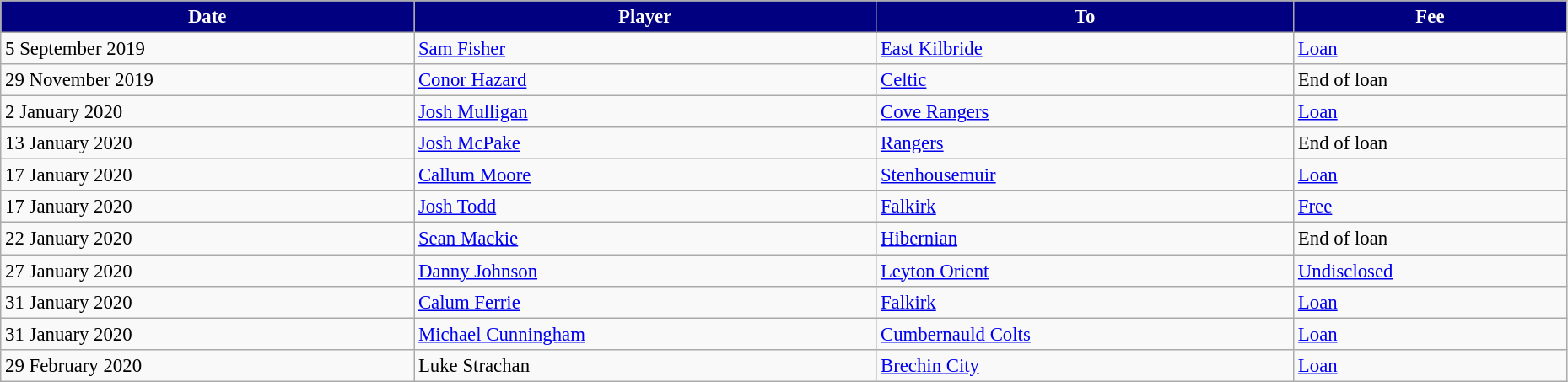<table class="wikitable" style="text-align:left; font-size:95%;width:98%;">
<tr>
<th style="background:navy; color:white;">Date</th>
<th style="background:navy; color:white;">Player</th>
<th style="background:navy; color:white;">To</th>
<th style="background:navy; color:white;">Fee</th>
</tr>
<tr>
<td>5 September 2019</td>
<td> <a href='#'>Sam Fisher</a></td>
<td> <a href='#'>East Kilbride</a></td>
<td><a href='#'>Loan</a></td>
</tr>
<tr>
<td>29 November 2019</td>
<td> <a href='#'>Conor Hazard</a></td>
<td> <a href='#'>Celtic</a></td>
<td>End of loan</td>
</tr>
<tr>
<td>2 January 2020</td>
<td> <a href='#'>Josh Mulligan</a></td>
<td> <a href='#'>Cove Rangers</a></td>
<td><a href='#'>Loan</a></td>
</tr>
<tr>
<td>13 January 2020</td>
<td> <a href='#'>Josh McPake</a></td>
<td> <a href='#'>Rangers</a></td>
<td>End of loan</td>
</tr>
<tr>
<td>17 January 2020</td>
<td> <a href='#'>Callum Moore</a></td>
<td> <a href='#'>Stenhousemuir</a></td>
<td><a href='#'>Loan</a></td>
</tr>
<tr>
<td>17 January 2020</td>
<td> <a href='#'>Josh Todd</a></td>
<td> <a href='#'>Falkirk</a></td>
<td><a href='#'>Free</a></td>
</tr>
<tr>
<td>22 January 2020</td>
<td> <a href='#'>Sean Mackie</a></td>
<td> <a href='#'>Hibernian</a></td>
<td>End of loan</td>
</tr>
<tr>
<td>27 January 2020</td>
<td> <a href='#'>Danny Johnson</a></td>
<td> <a href='#'>Leyton Orient</a></td>
<td><a href='#'>Undisclosed</a></td>
</tr>
<tr>
<td>31 January 2020</td>
<td> <a href='#'>Calum Ferrie</a></td>
<td> <a href='#'>Falkirk</a></td>
<td><a href='#'>Loan</a></td>
</tr>
<tr>
<td>31 January 2020</td>
<td> <a href='#'>Michael Cunningham</a></td>
<td> <a href='#'>Cumbernauld Colts</a></td>
<td><a href='#'>Loan</a></td>
</tr>
<tr>
<td>29 February 2020</td>
<td> Luke Strachan</td>
<td> <a href='#'>Brechin City</a></td>
<td><a href='#'>Loan</a></td>
</tr>
</table>
